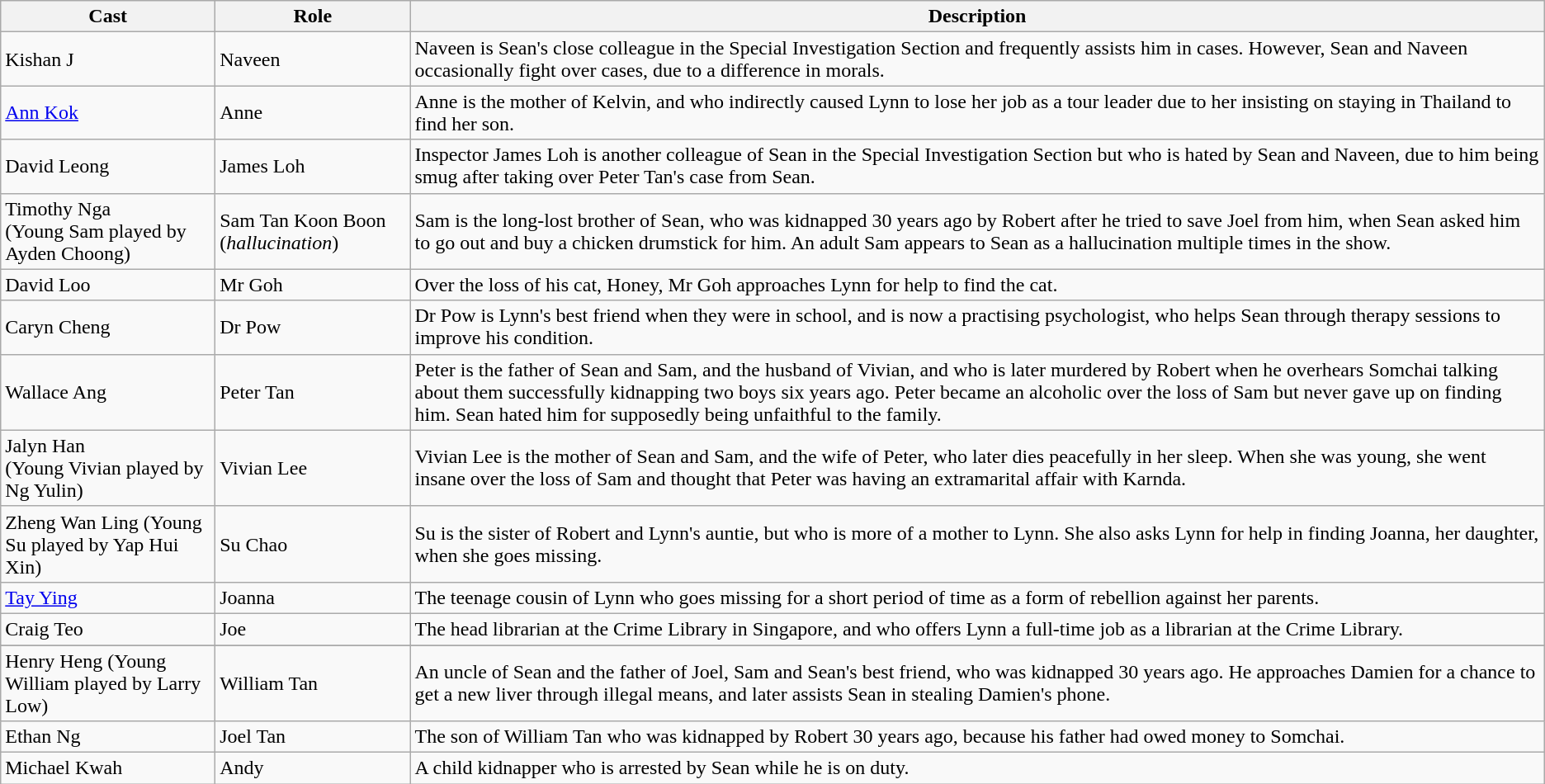<table class="wikitable">
<tr>
<th>Cast</th>
<th>Role</th>
<th>Description</th>
</tr>
<tr>
<td>Kishan J</td>
<td>Naveen</td>
<td>Naveen is Sean's close colleague in the Special Investigation Section and frequently assists him in cases. However, Sean and Naveen occasionally fight over cases, due to a difference in morals.</td>
</tr>
<tr>
<td><a href='#'>Ann Kok</a></td>
<td>Anne</td>
<td>Anne is the mother of Kelvin, and who indirectly caused Lynn to lose her job as a tour leader due to her insisting on staying in Thailand to find her son.</td>
</tr>
<tr>
<td>David Leong</td>
<td>James Loh</td>
<td>Inspector James Loh is another colleague of Sean in the Special Investigation Section but who is hated by Sean and Naveen, due to him being smug after taking over Peter Tan's case from Sean.</td>
</tr>
<tr>
<td>Timothy Nga<br>(Young Sam played by Ayden Choong)</td>
<td>Sam Tan Koon Boon (<em>hallucination</em>)</td>
<td>Sam is the long-lost brother of Sean, who was kidnapped 30 years ago by Robert after he tried to save Joel from him, when Sean asked him to go out and buy a chicken drumstick for him. An adult Sam appears to Sean as a hallucination multiple times in the show.</td>
</tr>
<tr>
<td>David Loo</td>
<td>Mr Goh</td>
<td>Over the loss of his cat, Honey, Mr Goh approaches Lynn for help to find the cat.</td>
</tr>
<tr>
<td>Caryn Cheng</td>
<td>Dr Pow</td>
<td>Dr Pow is Lynn's best friend when they were in school, and is now a practising psychologist, who helps Sean through therapy sessions to improve his condition.</td>
</tr>
<tr>
<td>Wallace Ang</td>
<td>Peter Tan</td>
<td>Peter is the father of Sean and Sam, and the husband of Vivian, and who is later murdered by Robert when he overhears Somchai talking about them successfully kidnapping two boys six years ago. Peter became an alcoholic over the loss of Sam but never gave up on finding him. Sean hated him for supposedly being unfaithful to the family.</td>
</tr>
<tr>
<td>Jalyn Han<br>(Young Vivian played by Ng Yulin)</td>
<td>Vivian Lee</td>
<td>Vivian Lee is the mother of Sean and Sam, and the wife of Peter, who later dies peacefully in her sleep. When she was young, she went insane over the loss of Sam and thought that Peter was having an extramarital affair with Karnda.</td>
</tr>
<tr>
<td>Zheng Wan Ling (Young Su played by Yap Hui Xin)</td>
<td>Su Chao</td>
<td>Su is the sister of Robert and Lynn's auntie, but who is more of a mother to Lynn. She also asks Lynn for help in finding Joanna, her daughter, when she goes missing.</td>
</tr>
<tr>
<td><a href='#'>Tay Ying</a></td>
<td>Joanna</td>
<td>The teenage cousin of Lynn who goes missing for a short period of time as a form of rebellion against her parents.</td>
</tr>
<tr>
<td>Craig Teo</td>
<td>Joe</td>
<td>The head librarian at the Crime Library in Singapore, and who offers Lynn a full-time job as a librarian at the Crime Library.</td>
</tr>
<tr>
</tr>
<tr>
<td>Henry Heng (Young William played by Larry Low)</td>
<td>William Tan</td>
<td>An uncle of Sean and the father of Joel, Sam and Sean's best friend, who was kidnapped 30 years ago. He approaches Damien for a chance to get a new liver through illegal means, and later assists Sean in stealing Damien's phone.</td>
</tr>
<tr>
<td>Ethan Ng</td>
<td>Joel Tan</td>
<td>The son of William Tan who was kidnapped by Robert 30 years ago, because his father had owed money to Somchai.</td>
</tr>
<tr>
<td>Michael Kwah</td>
<td>Andy</td>
<td>A child kidnapper who is arrested by Sean while he is on duty.</td>
</tr>
</table>
